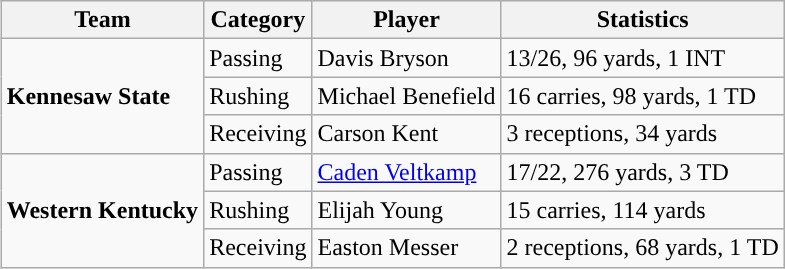<table class="wikitable" style="float: right;">
<tr>
<th>Team</th>
<th>Category</th>
<th>Player</th>
<th>Statistics</th>
</tr>
<tr>
<td rowspan=3><strong>Kennesaw State</strong></td>
<td>Passing</td>
<td>Davis Bryson</td>
<td>13/26, 96 yards, 1 INT</td>
</tr>
<tr>
<td>Rushing</td>
<td>Michael Benefield</td>
<td>16 carries, 98 yards, 1 TD</td>
</tr>
<tr>
<td>Receiving</td>
<td>Carson Kent</td>
<td>3 receptions, 34 yards</td>
</tr>
<tr>
<td rowspan=3><strong>Western Kentucky</strong></td>
<td>Passing</td>
<td><a href='#'>Caden Veltkamp</a></td>
<td>17/22, 276 yards, 3 TD</td>
</tr>
<tr>
<td>Rushing</td>
<td>Elijah Young</td>
<td>15 carries, 114 yards</td>
</tr>
<tr>
<td>Receiving</td>
<td>Easton Messer</td>
<td>2 receptions, 68 yards, 1 TD</td>
</tr>
</table>
